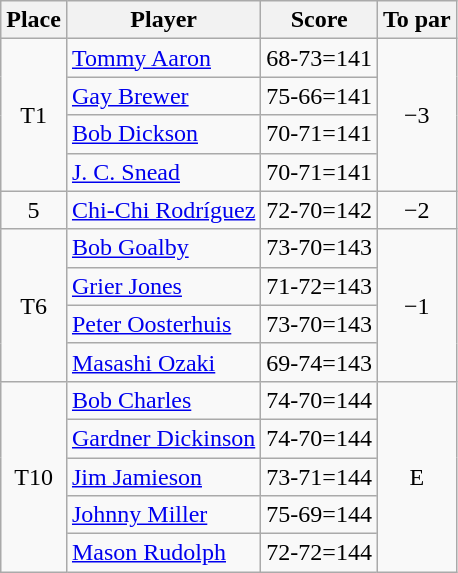<table class="wikitable">
<tr>
<th>Place</th>
<th>Player</th>
<th>Score</th>
<th>To par</th>
</tr>
<tr>
<td rowspan=4 align="center">T1</td>
<td> <a href='#'>Tommy Aaron</a></td>
<td>68-73=141</td>
<td rowspan=4 align="center">−3</td>
</tr>
<tr>
<td> <a href='#'>Gay Brewer</a></td>
<td>75-66=141</td>
</tr>
<tr>
<td> <a href='#'>Bob Dickson</a></td>
<td>70-71=141</td>
</tr>
<tr>
<td> <a href='#'>J. C. Snead</a></td>
<td>70-71=141</td>
</tr>
<tr>
<td align="center">5</td>
<td> <a href='#'>Chi-Chi Rodríguez</a></td>
<td>72-70=142</td>
<td align="center">−2</td>
</tr>
<tr>
<td rowspan=4 align="center">T6</td>
<td> <a href='#'>Bob Goalby</a></td>
<td>73-70=143</td>
<td rowspan=4 align="center">−1</td>
</tr>
<tr>
<td> <a href='#'>Grier Jones</a></td>
<td>71-72=143</td>
</tr>
<tr>
<td> <a href='#'>Peter Oosterhuis</a></td>
<td>73-70=143</td>
</tr>
<tr>
<td> <a href='#'>Masashi Ozaki</a></td>
<td>69-74=143</td>
</tr>
<tr>
<td rowspan=5 align="center">T10</td>
<td> <a href='#'>Bob Charles</a></td>
<td>74-70=144</td>
<td rowspan=5 align="center">E</td>
</tr>
<tr>
<td> <a href='#'>Gardner Dickinson</a></td>
<td>74-70=144</td>
</tr>
<tr>
<td> <a href='#'>Jim Jamieson</a></td>
<td>73-71=144</td>
</tr>
<tr>
<td> <a href='#'>Johnny Miller</a></td>
<td>75-69=144</td>
</tr>
<tr>
<td> <a href='#'>Mason Rudolph</a></td>
<td>72-72=144</td>
</tr>
</table>
